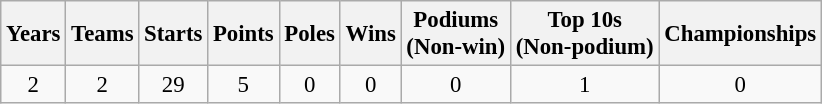<table class="wikitable" style="text-align:center; font-size:95%">
<tr>
<th>Years</th>
<th>Teams</th>
<th>Starts</th>
<th>Points</th>
<th>Poles</th>
<th>Wins</th>
<th>Podiums<br>(Non-win)</th>
<th>Top 10s<br>(Non-podium)</th>
<th>Championships</th>
</tr>
<tr>
<td>2</td>
<td>2</td>
<td>29</td>
<td>5</td>
<td>0</td>
<td>0</td>
<td>0</td>
<td>1</td>
<td>0</td>
</tr>
</table>
